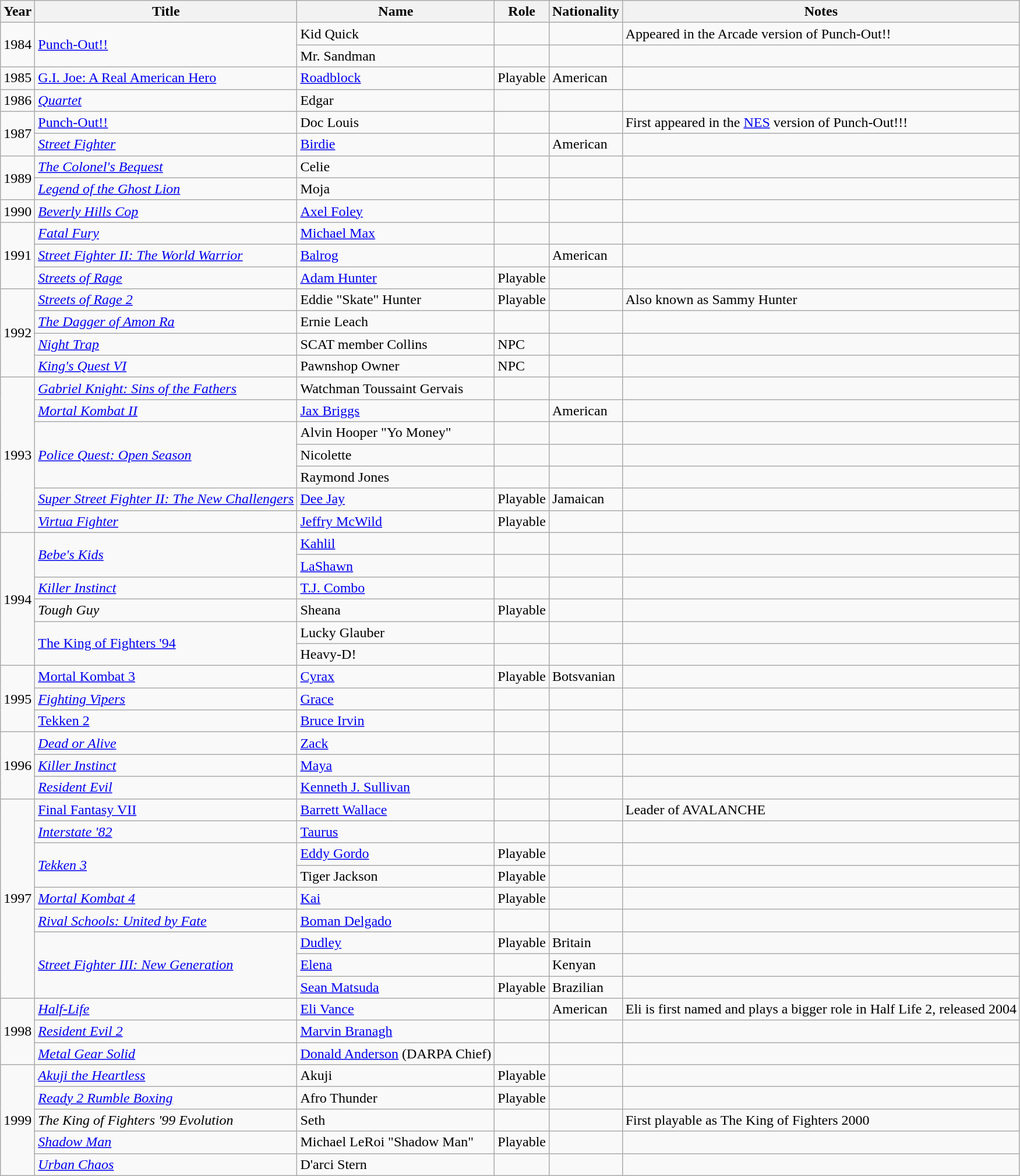<table class="wikitable">
<tr>
<th>Year</th>
<th>Title</th>
<th>Name</th>
<th>Role</th>
<th>Nationality</th>
<th>Notes</th>
</tr>
<tr>
<td rowspan="2">1984</td>
<td rowspan="2"><a href='#'>Punch-Out!!</a></td>
<td>Kid Quick</td>
<td></td>
<td></td>
<td>Appeared in the Arcade version of Punch-Out!!</td>
</tr>
<tr>
<td>Mr. Sandman</td>
<td></td>
<td></td>
<td></td>
</tr>
<tr>
<td>1985</td>
<td><a href='#'>G.I. Joe: A Real American Hero</a></td>
<td><a href='#'>Roadblock</a></td>
<td>Playable</td>
<td>American</td>
<td></td>
</tr>
<tr>
<td>1986</td>
<td><em><a href='#'>Quartet</a></em></td>
<td>Edgar</td>
<td></td>
<td></td>
<td></td>
</tr>
<tr>
<td rowspan="2">1987</td>
<td><a href='#'>Punch-Out!!</a></td>
<td>Doc Louis</td>
<td></td>
<td></td>
<td>First appeared in the <a href='#'>NES</a> version of Punch-Out!!!</td>
</tr>
<tr>
<td><em><a href='#'>Street Fighter</a></em></td>
<td><a href='#'>Birdie</a></td>
<td></td>
<td>American</td>
<td></td>
</tr>
<tr>
<td rowspan="2">1989</td>
<td><em><a href='#'>The Colonel's Bequest</a></em></td>
<td>Celie</td>
<td></td>
<td></td>
<td></td>
</tr>
<tr>
<td><em><a href='#'>Legend of the Ghost Lion</a></em></td>
<td>Moja</td>
<td></td>
<td></td>
<td></td>
</tr>
<tr>
<td>1990</td>
<td><em><a href='#'>Beverly Hills Cop</a></em></td>
<td><a href='#'>Axel Foley</a></td>
<td></td>
<td></td>
<td></td>
</tr>
<tr>
<td rowspan="3">1991</td>
<td><em><a href='#'>Fatal Fury</a></em></td>
<td><a href='#'>Michael Max</a></td>
<td></td>
<td></td>
<td></td>
</tr>
<tr>
<td><em><a href='#'>Street Fighter II: The World Warrior</a></em></td>
<td><a href='#'>Balrog</a></td>
<td></td>
<td>American</td>
<td></td>
</tr>
<tr>
<td><em><a href='#'>Streets of Rage</a></em></td>
<td><a href='#'>Adam Hunter</a></td>
<td>Playable</td>
<td></td>
<td></td>
</tr>
<tr>
<td rowspan="4">1992</td>
<td><em><a href='#'>Streets of Rage 2</a></em></td>
<td>Eddie "Skate" Hunter</td>
<td>Playable</td>
<td></td>
<td>Also known as Sammy Hunter</td>
</tr>
<tr>
<td><em><a href='#'>The Dagger of Amon Ra</a></em></td>
<td>Ernie Leach</td>
<td></td>
<td></td>
<td></td>
</tr>
<tr>
<td><em><a href='#'>Night Trap</a></em></td>
<td>SCAT member Collins</td>
<td>NPC</td>
<td></td>
<td></td>
</tr>
<tr>
<td><em><a href='#'>King's Quest VI</a></em></td>
<td>Pawnshop Owner</td>
<td>NPC</td>
<td></td>
<td></td>
</tr>
<tr>
<td rowspan="7">1993</td>
<td><em><a href='#'>Gabriel Knight: Sins of the Fathers</a></em></td>
<td>Watchman Toussaint Gervais</td>
<td></td>
<td></td>
<td></td>
</tr>
<tr>
<td><em><a href='#'>Mortal Kombat II</a></em></td>
<td><a href='#'>Jax Briggs</a></td>
<td></td>
<td>American</td>
<td></td>
</tr>
<tr>
<td rowspan="3"><em><a href='#'>Police Quest: Open Season</a></em></td>
<td>Alvin Hooper "Yo Money"</td>
<td></td>
<td></td>
<td></td>
</tr>
<tr>
<td>Nicolette</td>
<td></td>
<td></td>
<td></td>
</tr>
<tr>
<td>Raymond Jones</td>
<td></td>
<td></td>
<td></td>
</tr>
<tr>
<td><em><a href='#'>Super Street Fighter II: The New Challengers</a></em></td>
<td><a href='#'>Dee Jay</a></td>
<td>Playable</td>
<td>Jamaican</td>
<td></td>
</tr>
<tr>
<td><em><a href='#'>Virtua Fighter</a></em></td>
<td><a href='#'>Jeffry McWild</a></td>
<td>Playable</td>
<td></td>
<td></td>
</tr>
<tr>
<td rowspan="6">1994</td>
<td rowspan="2"><em><a href='#'>Bebe's Kids</a></em></td>
<td><a href='#'>Kahlil</a></td>
<td></td>
<td></td>
<td></td>
</tr>
<tr>
<td><a href='#'>LaShawn</a></td>
<td></td>
<td></td>
<td></td>
</tr>
<tr>
<td><em><a href='#'>Killer Instinct</a></em></td>
<td><a href='#'>T.J. Combo</a></td>
<td></td>
<td></td>
<td></td>
</tr>
<tr>
<td><em>Tough Guy</em></td>
<td>Sheana</td>
<td>Playable</td>
<td></td>
<td></td>
</tr>
<tr>
<td rowspan="2"><a href='#'>The King of Fighters '94</a></td>
<td>Lucky Glauber</td>
<td></td>
<td></td>
<td></td>
</tr>
<tr>
<td>Heavy-D!</td>
<td></td>
<td></td>
<td></td>
</tr>
<tr>
<td rowspan="3">1995</td>
<td><a href='#'>Mortal Kombat 3</a></td>
<td><a href='#'>Cyrax</a></td>
<td>Playable</td>
<td>Botsvanian</td>
<td></td>
</tr>
<tr>
<td><em><a href='#'>Fighting Vipers</a></em></td>
<td><a href='#'>Grace</a></td>
<td></td>
<td></td>
<td></td>
</tr>
<tr>
<td><a href='#'>Tekken 2</a></td>
<td><a href='#'>Bruce Irvin</a></td>
<td></td>
<td></td>
<td></td>
</tr>
<tr>
<td rowspan="3">1996</td>
<td><em><a href='#'>Dead or Alive</a></em></td>
<td><a href='#'>Zack</a></td>
<td></td>
<td></td>
<td></td>
</tr>
<tr>
<td><em><a href='#'>Killer Instinct</a></em></td>
<td><a href='#'>Maya</a></td>
<td></td>
<td></td>
<td></td>
</tr>
<tr>
<td><em><a href='#'>Resident Evil</a></em></td>
<td><a href='#'>Kenneth J. Sullivan</a></td>
<td></td>
<td></td>
<td></td>
</tr>
<tr>
<td rowspan="9">1997</td>
<td><a href='#'>Final Fantasy VII</a></td>
<td><a href='#'>Barrett Wallace</a></td>
<td></td>
<td></td>
<td>Leader of AVALANCHE</td>
</tr>
<tr>
<td><em><a href='#'>Interstate '82</a></em></td>
<td><a href='#'>Taurus</a></td>
<td></td>
<td></td>
<td></td>
</tr>
<tr>
<td rowspan="2"><em><a href='#'>Tekken 3</a></em></td>
<td><a href='#'>Eddy Gordo</a></td>
<td>Playable</td>
<td></td>
<td></td>
</tr>
<tr>
<td>Tiger Jackson</td>
<td>Playable</td>
<td></td>
<td></td>
</tr>
<tr>
<td><em><a href='#'>Mortal Kombat 4</a></em></td>
<td><a href='#'>Kai</a></td>
<td>Playable</td>
<td></td>
<td></td>
</tr>
<tr>
<td><em><a href='#'>Rival Schools: United by Fate</a></em></td>
<td><a href='#'>Boman Delgado</a></td>
<td></td>
<td></td>
<td></td>
</tr>
<tr>
<td rowspan="3"><em><a href='#'>Street Fighter III: New Generation</a></em></td>
<td><a href='#'>Dudley</a></td>
<td>Playable</td>
<td>Britain</td>
<td></td>
</tr>
<tr>
<td><a href='#'>Elena</a></td>
<td></td>
<td>Kenyan</td>
<td></td>
</tr>
<tr>
<td><a href='#'>Sean Matsuda</a></td>
<td>Playable</td>
<td>Brazilian</td>
<td></td>
</tr>
<tr>
<td rowspan="3">1998</td>
<td><em><a href='#'>Half-Life</a></em></td>
<td><a href='#'>Eli Vance</a></td>
<td></td>
<td>American</td>
<td>Eli is first named and plays a bigger role in Half Life 2, released 2004</td>
</tr>
<tr>
<td><em><a href='#'>Resident Evil 2</a></em></td>
<td><a href='#'>Marvin Branagh</a></td>
<td></td>
<td></td>
<td></td>
</tr>
<tr>
<td><em><a href='#'>Metal Gear Solid</a></em></td>
<td><a href='#'>Donald Anderson</a> (DARPA Chief)</td>
<td></td>
<td></td>
<td></td>
</tr>
<tr>
<td rowspan="5">1999</td>
<td><em><a href='#'>Akuji the Heartless</a></em></td>
<td>Akuji</td>
<td>Playable</td>
<td></td>
<td></td>
</tr>
<tr>
<td><em><a href='#'>Ready 2 Rumble Boxing</a></em></td>
<td>Afro Thunder</td>
<td>Playable</td>
<td></td>
<td></td>
</tr>
<tr>
<td><em>The King of Fighters '99 Evolution</em></td>
<td>Seth</td>
<td></td>
<td></td>
<td>First playable as The King of Fighters 2000</td>
</tr>
<tr>
<td><em><a href='#'>Shadow Man</a></em></td>
<td>Michael LeRoi "Shadow Man"</td>
<td>Playable</td>
<td></td>
<td></td>
</tr>
<tr>
<td><em><a href='#'>Urban Chaos</a></em></td>
<td>D'arci Stern</td>
<td></td>
<td></td>
<td></td>
</tr>
</table>
